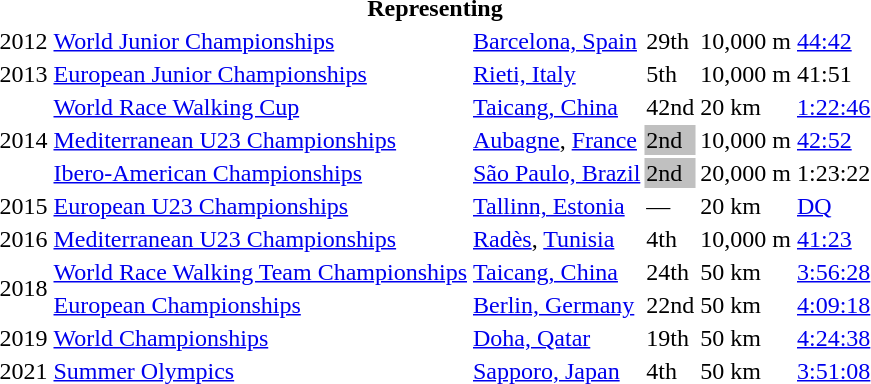<table>
<tr>
<th colspan="6">Representing </th>
</tr>
<tr>
<td>2012</td>
<td><a href='#'>World Junior Championships</a></td>
<td><a href='#'>Barcelona, Spain</a></td>
<td>29th</td>
<td>10,000 m</td>
<td><a href='#'>44:42</a></td>
</tr>
<tr>
<td>2013</td>
<td><a href='#'>European Junior Championships</a></td>
<td><a href='#'>Rieti, Italy</a></td>
<td>5th</td>
<td>10,000 m</td>
<td>41:51</td>
</tr>
<tr>
<td rowspan=3>2014</td>
<td><a href='#'>World Race Walking Cup</a></td>
<td><a href='#'>Taicang, China</a></td>
<td>42nd</td>
<td>20 km</td>
<td><a href='#'>1:22:46</a></td>
</tr>
<tr>
<td><a href='#'>Mediterranean U23 Championships</a></td>
<td><a href='#'>Aubagne</a>, <a href='#'>France</a></td>
<td bgcolor="silver">2nd</td>
<td>10,000 m</td>
<td><a href='#'>42:52</a></td>
</tr>
<tr>
<td><a href='#'>Ibero-American Championships</a></td>
<td><a href='#'>São Paulo, Brazil</a></td>
<td bgcolor="silver">2nd</td>
<td>20,000 m</td>
<td>1:23:22</td>
</tr>
<tr>
<td>2015</td>
<td><a href='#'>European U23 Championships</a></td>
<td><a href='#'>Tallinn, Estonia</a></td>
<td>—</td>
<td>20 km</td>
<td><a href='#'>DQ</a></td>
</tr>
<tr>
<td>2016</td>
<td><a href='#'>Mediterranean U23 Championships</a></td>
<td><a href='#'>Radès</a>, <a href='#'>Tunisia</a></td>
<td>4th</td>
<td>10,000 m</td>
<td><a href='#'>41:23</a></td>
</tr>
<tr>
<td rowspan=2>2018</td>
<td><a href='#'>World Race Walking Team Championships</a></td>
<td><a href='#'>Taicang, China</a></td>
<td>24th</td>
<td>50 km</td>
<td><a href='#'>3:56:28</a></td>
</tr>
<tr>
<td><a href='#'>European Championships</a></td>
<td><a href='#'>Berlin, Germany</a></td>
<td>22nd</td>
<td>50 km</td>
<td><a href='#'>4:09:18</a></td>
</tr>
<tr>
<td>2019</td>
<td><a href='#'>World Championships</a></td>
<td><a href='#'>Doha, Qatar</a></td>
<td>19th</td>
<td>50 km</td>
<td><a href='#'>4:24:38</a></td>
</tr>
<tr>
<td>2021</td>
<td><a href='#'>Summer Olympics</a></td>
<td><a href='#'>Sapporo, Japan</a></td>
<td>4th</td>
<td>50 km</td>
<td><a href='#'>3:51:08</a></td>
</tr>
</table>
